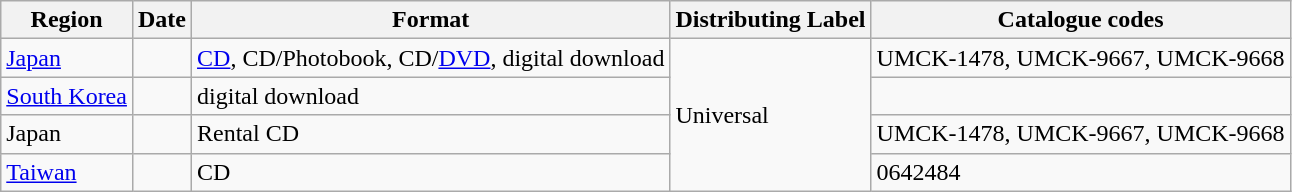<table class="wikitable">
<tr>
<th>Region</th>
<th>Date</th>
<th>Format</th>
<th>Distributing Label</th>
<th>Catalogue codes</th>
</tr>
<tr>
<td><a href='#'>Japan</a></td>
<td></td>
<td><a href='#'>CD</a>, CD/Photobook, CD/<a href='#'>DVD</a>, digital download</td>
<td rowspan="4">Universal</td>
<td>UMCK-1478, UMCK-9667, UMCK-9668</td>
</tr>
<tr>
<td><a href='#'>South Korea</a></td>
<td></td>
<td>digital download</td>
<td></td>
</tr>
<tr>
<td>Japan</td>
<td></td>
<td>Rental CD</td>
<td>UMCK-1478, UMCK-9667, UMCK-9668</td>
</tr>
<tr>
<td><a href='#'>Taiwan</a></td>
<td></td>
<td>CD</td>
<td>0642484</td>
</tr>
</table>
